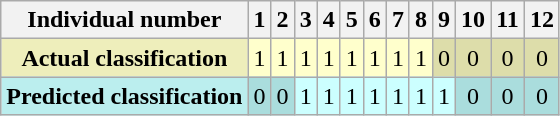<table class="wikitable" style="text-align:center;">
<tr>
<th>Individual number</th>
<th>1</th>
<th>2</th>
<th>3</th>
<th>4</th>
<th>5</th>
<th>6</th>
<th>7</th>
<th>8</th>
<th>9</th>
<th>10</th>
<th>11</th>
<th>12</th>
</tr>
<tr>
<th style=background:#eeeebb>Actual classification</th>
<td style=background:#ffffcc>1</td>
<td style=background:#ffffcc>1</td>
<td style=background:#ffffcc>1</td>
<td style=background:#ffffcc>1</td>
<td style=background:#ffffcc>1</td>
<td style=background:#ffffcc>1</td>
<td style=background:#ffffcc>1</td>
<td style=background:#ffffcc>1</td>
<td style=background:#ddddaa>0</td>
<td style=background:#ddddaa>0</td>
<td style=background:#ddddaa>0</td>
<td style=background:#ddddaa>0</td>
</tr>
<tr>
<th style=background:#bbeeee>Predicted classification</th>
<td style=background:#aadddd>0</td>
<td style=background:#aadddd>0</td>
<td style=background:#ccffff>1</td>
<td style=background:#ccffff>1</td>
<td style=background:#ccffff>1</td>
<td style=background:#ccffff>1</td>
<td style=background:#ccffff>1</td>
<td style=background:#ccffff>1</td>
<td style=background:#ccffff>1</td>
<td style=background:#aadddd>0</td>
<td style=background:#aadddd>0</td>
<td style=background:#aadddd>0</td>
</tr>
</table>
